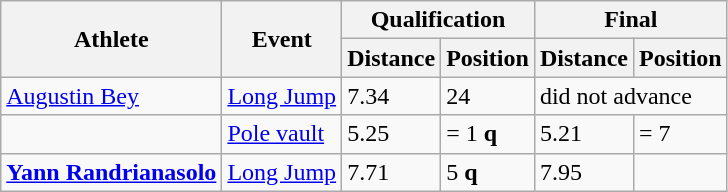<table class="wikitable">
<tr>
<th rowspan="2">Athlete</th>
<th rowspan="2">Event</th>
<th colspan="2">Qualification</th>
<th colspan="2">Final</th>
</tr>
<tr>
<th>Distance</th>
<th>Position</th>
<th>Distance</th>
<th>Position</th>
</tr>
<tr>
<td><a href='#'>Augustin Bey</a></td>
<td><a href='#'>Long Jump</a></td>
<td>7.34</td>
<td>24</td>
<td colspan="2">did not advance</td>
</tr>
<tr>
<td></td>
<td><a href='#'>Pole vault</a></td>
<td>5.25</td>
<td>= 1 <strong>q</strong></td>
<td>5.21</td>
<td>= 7</td>
</tr>
<tr>
<td><strong><a href='#'>Yann Randrianasolo</a></strong></td>
<td><a href='#'>Long Jump</a></td>
<td>7.71</td>
<td>5 <strong>q</strong></td>
<td>7.95</td>
<td></td>
</tr>
</table>
